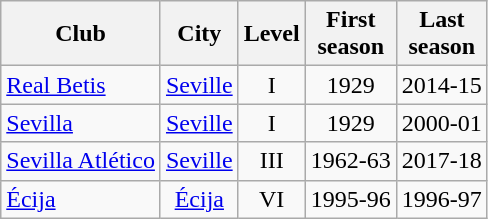<table class="wikitable sortable" style="text-align: center;">
<tr>
<th>Club</th>
<th>City</th>
<th>Level</th>
<th>First<br>season</th>
<th>Last<br>season</th>
</tr>
<tr>
<td align="left"><a href='#'>Real Betis</a></td>
<td><a href='#'>Seville</a></td>
<td>I</td>
<td>1929</td>
<td>2014-15</td>
</tr>
<tr>
<td align="left"><a href='#'>Sevilla</a></td>
<td><a href='#'>Seville</a></td>
<td>I</td>
<td>1929</td>
<td>2000-01</td>
</tr>
<tr>
<td align="left"><a href='#'>Sevilla Atlético</a></td>
<td><a href='#'>Seville</a></td>
<td>III</td>
<td>1962-63</td>
<td>2017-18</td>
</tr>
<tr>
<td align="left"><a href='#'>Écija</a></td>
<td><a href='#'>Écija</a></td>
<td>VI</td>
<td>1995-96</td>
<td>1996-97</td>
</tr>
</table>
